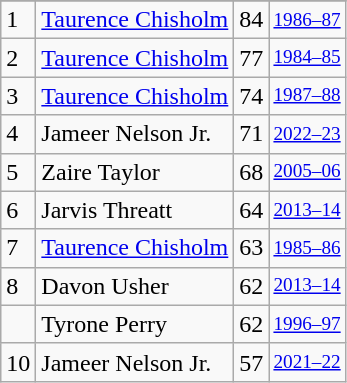<table class="wikitable">
<tr>
</tr>
<tr>
<td>1</td>
<td><a href='#'>Taurence Chisholm</a></td>
<td>84</td>
<td style="font-size:80%;"><a href='#'>1986–87</a></td>
</tr>
<tr>
<td>2</td>
<td><a href='#'>Taurence Chisholm</a></td>
<td>77</td>
<td style="font-size:80%;"><a href='#'>1984–85</a></td>
</tr>
<tr>
<td>3</td>
<td><a href='#'>Taurence Chisholm</a></td>
<td>74</td>
<td style="font-size:80%;"><a href='#'>1987–88</a></td>
</tr>
<tr>
<td>4</td>
<td>Jameer Nelson Jr.</td>
<td>71</td>
<td style="font-size:80%;"><a href='#'>2022–23</a></td>
</tr>
<tr>
<td>5</td>
<td>Zaire Taylor</td>
<td>68</td>
<td style="font-size:80%;"><a href='#'>2005–06</a></td>
</tr>
<tr>
<td>6</td>
<td>Jarvis Threatt</td>
<td>64</td>
<td style="font-size:80%;"><a href='#'>2013–14</a></td>
</tr>
<tr>
<td>7</td>
<td><a href='#'>Taurence Chisholm</a></td>
<td>63</td>
<td style="font-size:80%;"><a href='#'>1985–86</a></td>
</tr>
<tr>
<td>8</td>
<td>Davon Usher</td>
<td>62</td>
<td style="font-size:80%;"><a href='#'>2013–14</a></td>
</tr>
<tr>
<td></td>
<td>Tyrone Perry</td>
<td>62</td>
<td style="font-size:80%;"><a href='#'>1996–97</a></td>
</tr>
<tr>
<td>10</td>
<td>Jameer Nelson Jr.</td>
<td>57</td>
<td style="font-size:80%;"><a href='#'>2021–22</a></td>
</tr>
</table>
